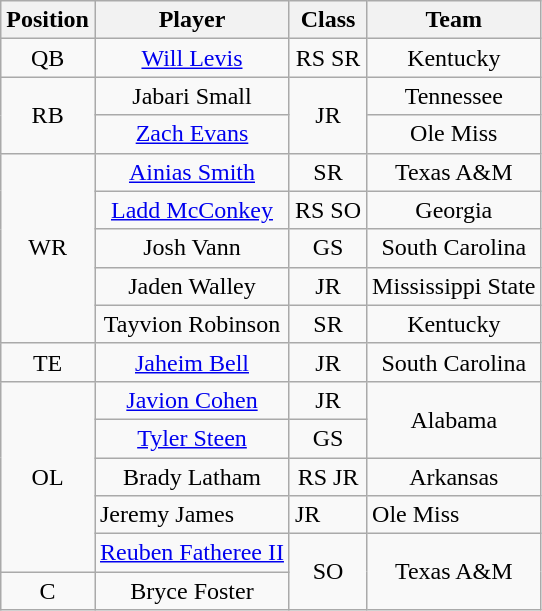<table class="wikitable sortable">
<tr>
<th>Position</th>
<th>Player</th>
<th>Class</th>
<th>Team</th>
</tr>
<tr style="text-align:center;">
<td>QB</td>
<td><a href='#'>Will Levis</a></td>
<td>RS SR</td>
<td>Kentucky</td>
</tr>
<tr style="text-align:center;">
<td rowspan=2>RB</td>
<td>Jabari Small</td>
<td rowspan=2>JR</td>
<td>Tennessee</td>
</tr>
<tr style="text-align:center;">
<td><a href='#'>Zach Evans</a></td>
<td>Ole Miss</td>
</tr>
<tr style="text-align:center;">
<td rowspan=5>WR</td>
<td><a href='#'>Ainias Smith</a></td>
<td>SR</td>
<td>Texas A&M</td>
</tr>
<tr style="text-align:center;">
<td><a href='#'>Ladd McConkey</a></td>
<td>RS SO</td>
<td>Georgia</td>
</tr>
<tr style="text-align:center;">
<td>Josh Vann</td>
<td>GS</td>
<td>South Carolina</td>
</tr>
<tr style="text-align:center;">
<td>Jaden Walley</td>
<td>JR</td>
<td>Mississippi State</td>
</tr>
<tr style="text-align:center;">
<td>Tayvion Robinson</td>
<td>SR</td>
<td>Kentucky</td>
</tr>
<tr style="text-align:center;">
<td>TE</td>
<td><a href='#'>Jaheim Bell</a></td>
<td>JR</td>
<td>South Carolina</td>
</tr>
<tr style="text-align:center;">
<td rowspan=5>OL</td>
<td><a href='#'>Javion Cohen</a></td>
<td>JR</td>
<td rowspan=2>Alabama</td>
</tr>
<tr style="text-align:center;">
<td><a href='#'>Tyler Steen</a></td>
<td>GS</td>
</tr>
<tr style="text-align:center;">
<td>Brady Latham</td>
<td>RS JR</td>
<td>Arkansas</td>
</tr>
<tr style=“text-align:center;">
<td>Jeremy James</td>
<td>JR</td>
<td>Ole Miss</td>
</tr>
<tr style="text-align:center;">
<td><a href='#'>Reuben Fatheree II</a></td>
<td rowspan=2>SO</td>
<td rowspan=2>Texas A&M</td>
</tr>
<tr style="text-align:center;">
<td>C</td>
<td>Bryce Foster</td>
</tr>
</table>
